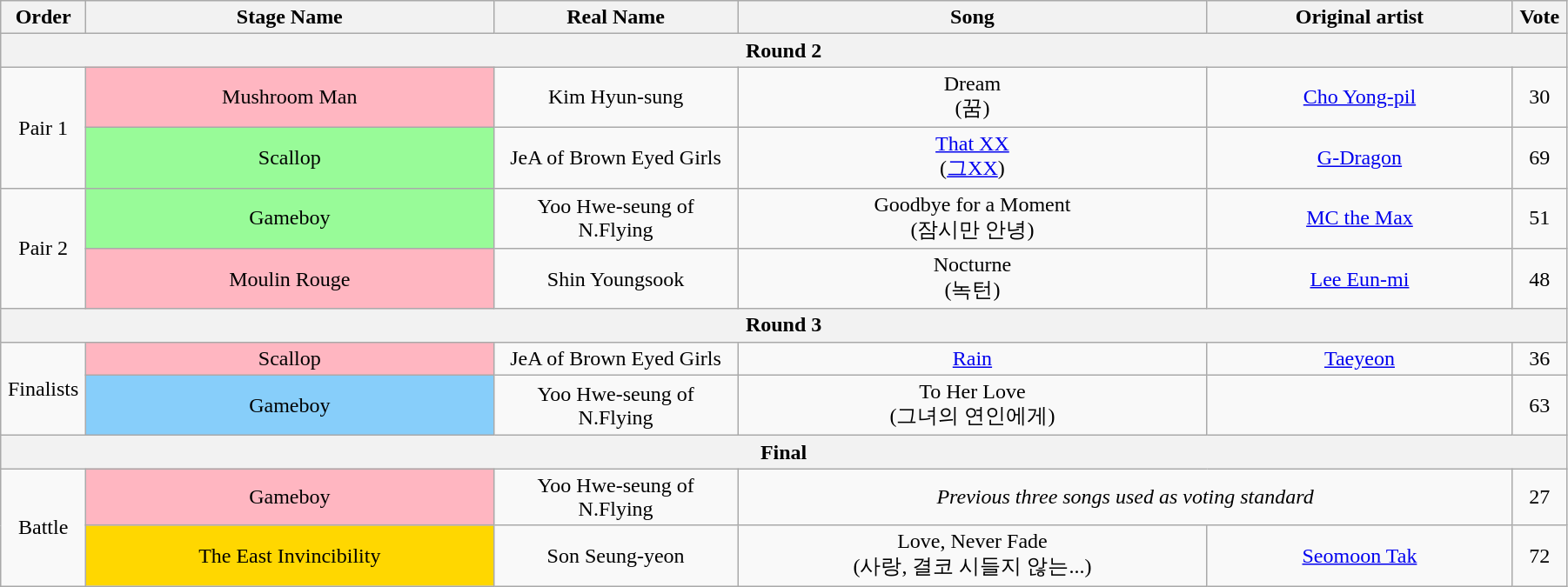<table class="wikitable" style="text-align:center; width:95%;">
<tr>
<th style="width:1%;">Order</th>
<th style="width:20%;">Stage Name</th>
<th style="width:12%;">Real Name</th>
<th style="width:23%;">Song</th>
<th style="width:15%;">Original artist</th>
<th style="width:1%;">Vote</th>
</tr>
<tr>
<th colspan=6>Round 2</th>
</tr>
<tr>
<td rowspan=2>Pair 1</td>
<td bgcolor="lightpink">Mushroom Man</td>
<td>Kim Hyun-sung</td>
<td>Dream<br>(꿈)</td>
<td><a href='#'>Cho Yong-pil</a></td>
<td>30</td>
</tr>
<tr>
<td bgcolor="palegreen">Scallop</td>
<td>JeA of Brown Eyed Girls</td>
<td><a href='#'>That XX</a><br>(<a href='#'>그XX</a>)</td>
<td><a href='#'>G-Dragon</a></td>
<td>69</td>
</tr>
<tr>
<td rowspan=2>Pair 2</td>
<td bgcolor="palegreen">Gameboy</td>
<td>Yoo Hwe-seung of N.Flying</td>
<td>Goodbye for a Moment<br>(잠시만 안녕)</td>
<td><a href='#'>MC the Max</a></td>
<td>51</td>
</tr>
<tr>
<td bgcolor="lightpink">Moulin Rouge</td>
<td>Shin Youngsook</td>
<td>Nocturne<br>(녹턴)</td>
<td><a href='#'>Lee Eun-mi</a></td>
<td>48</td>
</tr>
<tr>
<th colspan=6>Round 3</th>
</tr>
<tr>
<td rowspan=2>Finalists</td>
<td bgcolor="lightpink">Scallop</td>
<td>JeA of Brown Eyed Girls</td>
<td><a href='#'>Rain</a></td>
<td><a href='#'>Taeyeon</a></td>
<td>36</td>
</tr>
<tr>
<td bgcolor="lightskyblue">Gameboy</td>
<td>Yoo Hwe-seung of N.Flying</td>
<td>To Her Love<br>(그녀의 연인에게)</td>
<td></td>
<td>63</td>
</tr>
<tr>
<th colspan=6>Final</th>
</tr>
<tr>
<td rowspan=2>Battle</td>
<td bgcolor="lightpink">Gameboy</td>
<td>Yoo Hwe-seung of N.Flying</td>
<td colspan=2><em>Previous three songs used as voting standard</em></td>
<td>27</td>
</tr>
<tr>
<td bgcolor="gold">The East Invincibility</td>
<td>Son Seung-yeon</td>
<td>Love, Never Fade<br>(사랑, 결코 시들지 않는...)</td>
<td><a href='#'>Seomoon Tak</a></td>
<td>72</td>
</tr>
</table>
